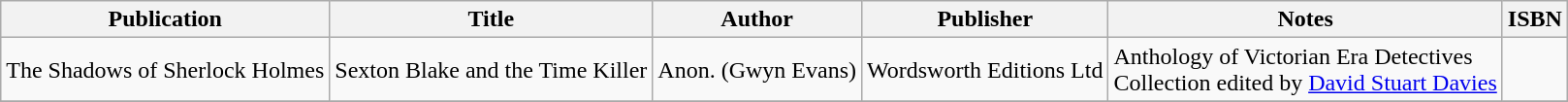<table class="wikitable">
<tr>
<th>Publication</th>
<th>Title</th>
<th>Author</th>
<th>Publisher</th>
<th>Notes</th>
<th>ISBN</th>
</tr>
<tr>
<td>The Shadows of Sherlock Holmes</td>
<td>Sexton Blake and the Time Killer</td>
<td>Anon. (Gwyn Evans)</td>
<td>Wordsworth Editions Ltd</td>
<td>Anthology of Victorian Era Detectives <br> Collection edited by <a href='#'>David Stuart Davies</a></td>
<td></td>
</tr>
<tr>
</tr>
</table>
